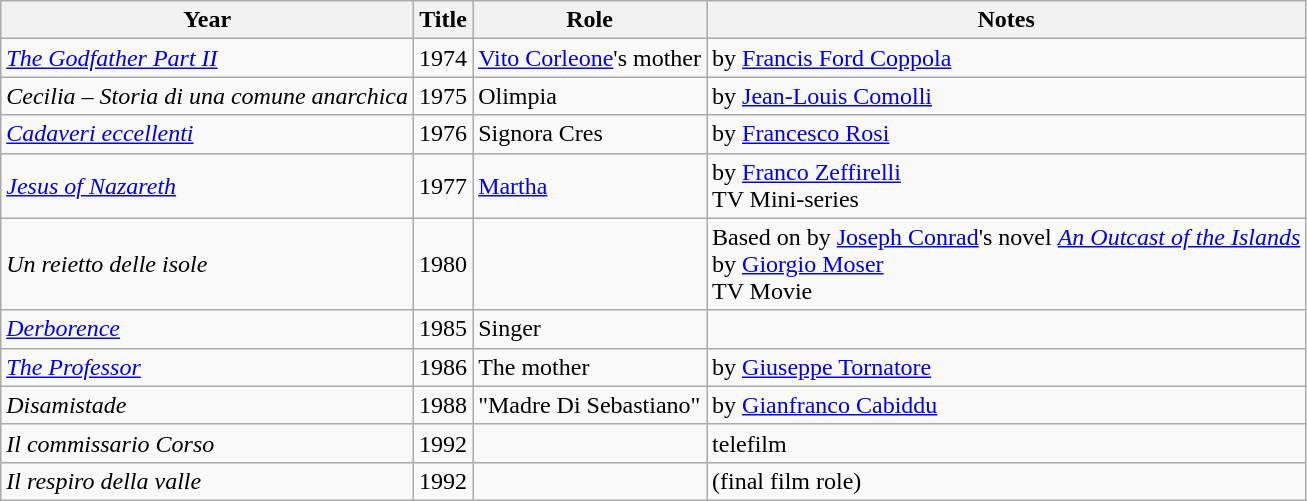<table class="wikitable sortable">
<tr>
<th>Year</th>
<th>Title</th>
<th>Role</th>
<th class = "unsortable">Notes</th>
</tr>
<tr>
<td><em><a href='#'>The Godfather Part II</a></em></td>
<td>1974</td>
<td><a href='#'>Vito Corleone</a>'s mother</td>
<td>by <a href='#'>Francis Ford Coppola</a></td>
</tr>
<tr>
<td><em>Cecilia – Storia di una comune anarchica</em></td>
<td>1975</td>
<td>Olimpia</td>
<td>by <a href='#'>Jean-Louis Comolli</a></td>
</tr>
<tr>
<td><em><a href='#'>Cadaveri eccellenti</a></em></td>
<td>1976</td>
<td>Signora Cres</td>
<td>by <a href='#'>Francesco Rosi</a></td>
</tr>
<tr>
<td><em><a href='#'>Jesus of Nazareth</a></em></td>
<td>1977</td>
<td><a href='#'>Martha</a></td>
<td>by <a href='#'>Franco Zeffirelli</a><br>TV Mini-series</td>
</tr>
<tr>
<td><em>Un reietto delle isole</em></td>
<td>1980</td>
<td></td>
<td>Based on by <a href='#'>Joseph Conrad</a>'s novel <em><a href='#'>An Outcast of the Islands</a></em><br>by <a href='#'>Giorgio Moser</a><br>TV Movie</td>
</tr>
<tr>
<td><em><a href='#'>Derborence</a></em></td>
<td>1985</td>
<td>Singer</td>
<td></td>
</tr>
<tr>
<td><em><a href='#'>The Professor</a></em></td>
<td>1986</td>
<td>The mother</td>
<td>by <a href='#'>Giuseppe Tornatore</a></td>
</tr>
<tr>
<td><em>Disamistade</em></td>
<td>1988</td>
<td>"Madre Di Sebastiano"</td>
<td>by <a href='#'>Gianfranco Cabiddu</a></td>
</tr>
<tr>
<td><em>Il commissario Corso</em></td>
<td>1992</td>
<td></td>
<td>telefilm</td>
</tr>
<tr>
<td><em>Il respiro della valle</em></td>
<td>1992</td>
<td></td>
<td>(final film role)</td>
</tr>
</table>
